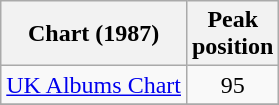<table class="wikitable">
<tr>
<th>Chart (1987)</th>
<th>Peak<br>position</th>
</tr>
<tr>
<td align="left"><a href='#'>UK Albums Chart</a></td>
<td align="center">95</td>
</tr>
<tr>
</tr>
</table>
